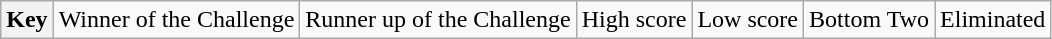<table class="wikitable">
<tr>
<th>Key</th>
<td> Winner of the Challenge</td>
<td> Runner up of the Challenge</td>
<td> High score</td>
<td> Low score</td>
<td> Bottom Two</td>
<td> Eliminated</td>
</tr>
</table>
